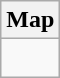<table class="wikitable">
<tr>
<th>Map</th>
</tr>
<tr>
<td><div><br> 
















</div></td>
</tr>
</table>
